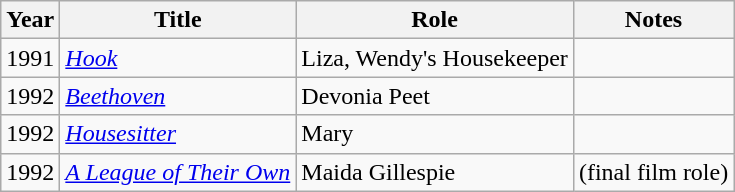<table class="wikitable">
<tr>
<th>Year</th>
<th>Title</th>
<th>Role</th>
<th>Notes</th>
</tr>
<tr>
<td>1991</td>
<td><em><a href='#'>Hook</a></em></td>
<td>Liza, Wendy's Housekeeper</td>
<td></td>
</tr>
<tr>
<td>1992</td>
<td><em><a href='#'>Beethoven</a></em></td>
<td>Devonia Peet</td>
<td></td>
</tr>
<tr>
<td>1992</td>
<td><em><a href='#'>Housesitter</a></em></td>
<td>Mary</td>
<td></td>
</tr>
<tr>
<td>1992</td>
<td><em><a href='#'>A League of Their Own</a></em></td>
<td>Maida Gillespie</td>
<td>(final film role)</td>
</tr>
</table>
